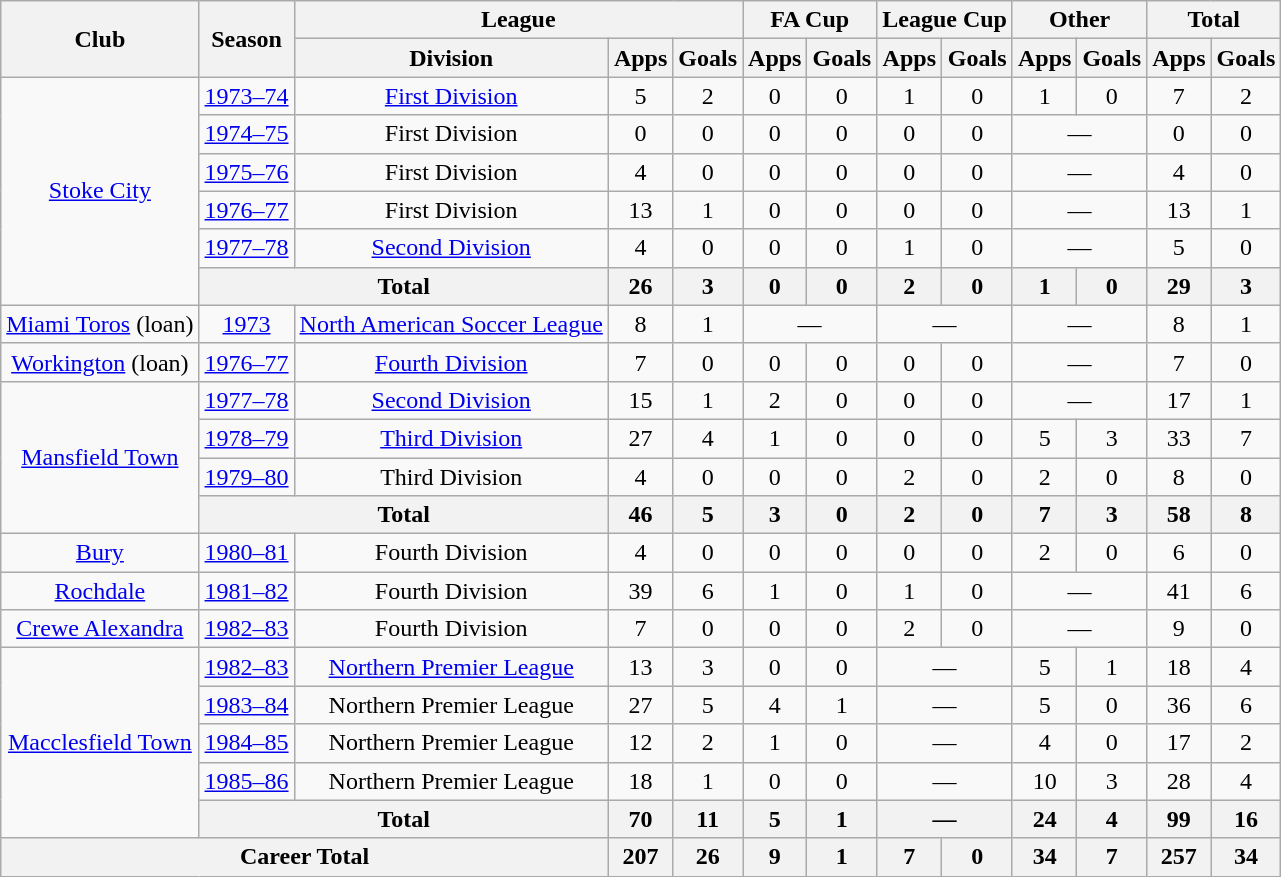<table class="wikitable" style="text-align: center;">
<tr>
<th rowspan="2">Club</th>
<th rowspan="2">Season</th>
<th colspan="3">League</th>
<th colspan="2">FA Cup</th>
<th colspan="2">League Cup</th>
<th colspan="2">Other</th>
<th colspan="2">Total</th>
</tr>
<tr>
<th>Division</th>
<th>Apps</th>
<th>Goals</th>
<th>Apps</th>
<th>Goals</th>
<th>Apps</th>
<th>Goals</th>
<th>Apps</th>
<th>Goals</th>
<th>Apps</th>
<th>Goals</th>
</tr>
<tr>
<td rowspan="6"><a href='#'>Stoke City</a></td>
<td><a href='#'>1973–74</a></td>
<td><a href='#'>First Division</a></td>
<td>5</td>
<td>2</td>
<td>0</td>
<td>0</td>
<td>1</td>
<td>0</td>
<td>1</td>
<td>0</td>
<td>7</td>
<td>2</td>
</tr>
<tr>
<td><a href='#'>1974–75</a></td>
<td>First Division</td>
<td>0</td>
<td>0</td>
<td>0</td>
<td>0</td>
<td>0</td>
<td>0</td>
<td colspan="2">—</td>
<td>0</td>
<td>0</td>
</tr>
<tr>
<td><a href='#'>1975–76</a></td>
<td>First Division</td>
<td>4</td>
<td>0</td>
<td>0</td>
<td>0</td>
<td>0</td>
<td>0</td>
<td colspan="2">—</td>
<td>4</td>
<td>0</td>
</tr>
<tr>
<td><a href='#'>1976–77</a></td>
<td>First Division</td>
<td>13</td>
<td>1</td>
<td>0</td>
<td>0</td>
<td>0</td>
<td>0</td>
<td colspan="2">—</td>
<td>13</td>
<td>1</td>
</tr>
<tr>
<td><a href='#'>1977–78</a></td>
<td><a href='#'>Second Division</a></td>
<td>4</td>
<td>0</td>
<td>0</td>
<td>0</td>
<td>1</td>
<td>0</td>
<td colspan="2">—</td>
<td>5</td>
<td>0</td>
</tr>
<tr>
<th colspan="2">Total</th>
<th>26</th>
<th>3</th>
<th>0</th>
<th>0</th>
<th>2</th>
<th>0</th>
<th>1</th>
<th>0</th>
<th>29</th>
<th>3</th>
</tr>
<tr>
<td><a href='#'>Miami Toros</a> (loan)</td>
<td><a href='#'>1973</a></td>
<td><a href='#'>North American Soccer League</a></td>
<td>8</td>
<td>1</td>
<td colspan="2">—</td>
<td colspan="2">—</td>
<td colspan="2">—</td>
<td>8</td>
<td>1</td>
</tr>
<tr>
<td><a href='#'>Workington</a> (loan)</td>
<td><a href='#'>1976–77</a></td>
<td><a href='#'>Fourth Division</a></td>
<td>7</td>
<td>0</td>
<td>0</td>
<td>0</td>
<td>0</td>
<td>0</td>
<td colspan="2">—</td>
<td>7</td>
<td>0</td>
</tr>
<tr>
<td rowspan="4"><a href='#'>Mansfield Town</a></td>
<td><a href='#'>1977–78</a></td>
<td><a href='#'>Second Division</a></td>
<td>15</td>
<td>1</td>
<td>2</td>
<td>0</td>
<td>0</td>
<td>0</td>
<td colspan="2">—</td>
<td>17</td>
<td>1</td>
</tr>
<tr>
<td><a href='#'>1978–79</a></td>
<td><a href='#'>Third Division</a></td>
<td>27</td>
<td>4</td>
<td>1</td>
<td>0</td>
<td>0</td>
<td>0</td>
<td>5</td>
<td>3</td>
<td>33</td>
<td>7</td>
</tr>
<tr>
<td><a href='#'>1979–80</a></td>
<td>Third Division</td>
<td>4</td>
<td>0</td>
<td>0</td>
<td>0</td>
<td>2</td>
<td>0</td>
<td>2</td>
<td>0</td>
<td>8</td>
<td>0</td>
</tr>
<tr>
<th colspan="2">Total</th>
<th>46</th>
<th>5</th>
<th>3</th>
<th>0</th>
<th>2</th>
<th>0</th>
<th>7</th>
<th>3</th>
<th>58</th>
<th>8</th>
</tr>
<tr>
<td><a href='#'>Bury</a></td>
<td><a href='#'>1980–81</a></td>
<td>Fourth Division</td>
<td>4</td>
<td>0</td>
<td>0</td>
<td>0</td>
<td>0</td>
<td>0</td>
<td>2</td>
<td>0</td>
<td>6</td>
<td>0</td>
</tr>
<tr>
<td><a href='#'>Rochdale</a></td>
<td><a href='#'>1981–82</a></td>
<td>Fourth Division</td>
<td>39</td>
<td>6</td>
<td>1</td>
<td>0</td>
<td>1</td>
<td>0</td>
<td colspan="2">—</td>
<td>41</td>
<td>6</td>
</tr>
<tr>
<td><a href='#'>Crewe Alexandra</a></td>
<td><a href='#'>1982–83</a></td>
<td>Fourth Division</td>
<td>7</td>
<td>0</td>
<td>0</td>
<td>0</td>
<td>2</td>
<td>0</td>
<td colspan="2">—</td>
<td>9</td>
<td>0</td>
</tr>
<tr>
<td rowspan=5><a href='#'>Macclesfield Town</a></td>
<td><a href='#'>1982–83</a></td>
<td><a href='#'>Northern Premier League</a></td>
<td>13</td>
<td>3</td>
<td>0</td>
<td>0</td>
<td colspan="2">—</td>
<td>5</td>
<td>1</td>
<td>18</td>
<td>4</td>
</tr>
<tr>
<td><a href='#'>1983–84</a></td>
<td>Northern Premier League</td>
<td>27</td>
<td>5</td>
<td>4</td>
<td>1</td>
<td colspan="2">—</td>
<td>5</td>
<td>0</td>
<td>36</td>
<td>6</td>
</tr>
<tr>
<td><a href='#'>1984–85</a></td>
<td>Northern Premier League</td>
<td>12</td>
<td>2</td>
<td>1</td>
<td>0</td>
<td colspan="2">—</td>
<td>4</td>
<td>0</td>
<td>17</td>
<td>2</td>
</tr>
<tr>
<td><a href='#'>1985–86</a></td>
<td>Northern Premier League</td>
<td>18</td>
<td>1</td>
<td>0</td>
<td>0</td>
<td colspan="2">—</td>
<td>10</td>
<td>3</td>
<td>28</td>
<td>4</td>
</tr>
<tr>
<th colspan=2>Total</th>
<th>70</th>
<th>11</th>
<th>5</th>
<th>1</th>
<th colspan="2">—</th>
<th>24</th>
<th>4</th>
<th>99</th>
<th>16</th>
</tr>
<tr>
<th colspan="3">Career Total</th>
<th>207</th>
<th>26</th>
<th>9</th>
<th>1</th>
<th>7</th>
<th>0</th>
<th>34</th>
<th>7</th>
<th>257</th>
<th>34</th>
</tr>
</table>
